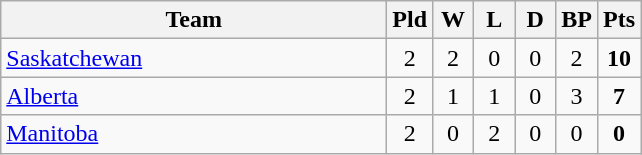<table class="wikitable" style="text-align: center;">
<tr>
<th width="250">Team</th>
<th width="20">Pld</th>
<th width="20">W</th>
<th width="20">L</th>
<th width="20">D</th>
<th width="20">BP</th>
<th width="20">Pts</th>
</tr>
<tr>
<td align=left><a href='#'>Saskatchewan</a></td>
<td>2</td>
<td>2</td>
<td>0</td>
<td>0</td>
<td>2</td>
<td><strong>10</strong></td>
</tr>
<tr>
<td align=left><a href='#'>Alberta</a></td>
<td>2</td>
<td>1</td>
<td>1</td>
<td>0</td>
<td>3</td>
<td><strong>7</strong></td>
</tr>
<tr>
<td align=left><a href='#'>Manitoba</a></td>
<td>2</td>
<td>0</td>
<td>2</td>
<td>0</td>
<td>0</td>
<td><strong>0</strong></td>
</tr>
</table>
